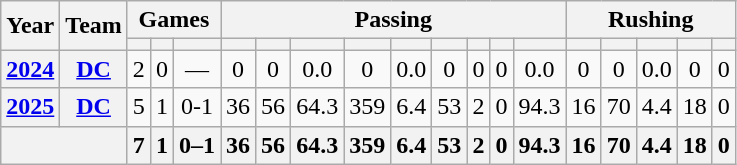<table class="wikitable" style="text-align:center;">
<tr>
<th rowspan="2">Year</th>
<th rowspan="2">Team</th>
<th colspan="3">Games</th>
<th colspan="9">Passing</th>
<th colspan="5">Rushing</th>
</tr>
<tr>
<th></th>
<th></th>
<th></th>
<th></th>
<th></th>
<th></th>
<th></th>
<th></th>
<th></th>
<th></th>
<th></th>
<th></th>
<th></th>
<th></th>
<th></th>
<th></th>
<th></th>
</tr>
<tr>
<th><a href='#'>2024</a></th>
<th><a href='#'>DC</a></th>
<td>2</td>
<td>0</td>
<td>—</td>
<td>0</td>
<td>0</td>
<td>0.0</td>
<td>0</td>
<td>0.0</td>
<td>0</td>
<td>0</td>
<td>0</td>
<td>0.0</td>
<td>0</td>
<td>0</td>
<td>0.0</td>
<td>0</td>
<td>0</td>
</tr>
<tr>
<th><a href='#'>2025</a></th>
<th><a href='#'>DC</a></th>
<td>5</td>
<td>1</td>
<td>0-1</td>
<td>36</td>
<td>56</td>
<td>64.3</td>
<td>359</td>
<td>6.4</td>
<td>53</td>
<td>2</td>
<td>0</td>
<td>94.3</td>
<td>16</td>
<td>70</td>
<td>4.4</td>
<td>18</td>
<td>0</td>
</tr>
<tr>
<th colspan="2"></th>
<th>7</th>
<th>1</th>
<th>0–1</th>
<th>36</th>
<th>56</th>
<th>64.3</th>
<th>359</th>
<th>6.4</th>
<th>53</th>
<th>2</th>
<th>0</th>
<th>94.3</th>
<th>16</th>
<th>70</th>
<th>4.4</th>
<th>18</th>
<th>0</th>
</tr>
</table>
